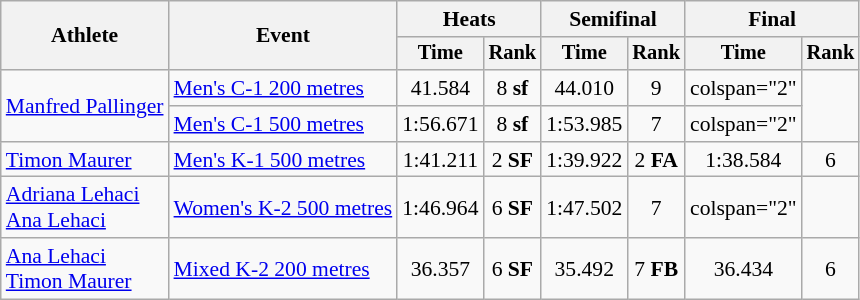<table class="wikitable" style="text-align:center; font-size:90%">
<tr>
<th rowspan="2">Athlete</th>
<th rowspan="2">Event</th>
<th colspan="2">Heats</th>
<th colspan="2">Semifinal</th>
<th colspan="2">Final</th>
</tr>
<tr style="font-size:95%">
<th>Time</th>
<th>Rank</th>
<th>Time</th>
<th>Rank</th>
<th>Time</th>
<th>Rank</th>
</tr>
<tr>
<td align="left" rowspan="2"><a href='#'>Manfred Pallinger</a></td>
<td align="left"><a href='#'>Men's C-1 200 metres</a></td>
<td>41.584</td>
<td>8 <strong>sf</strong></td>
<td>44.010</td>
<td>9</td>
<td>colspan="2" </td>
</tr>
<tr>
<td align="left"><a href='#'>Men's C-1 500 metres</a></td>
<td>1:56.671</td>
<td>8 <strong>sf</strong></td>
<td>1:53.985</td>
<td>7</td>
<td>colspan="2" </td>
</tr>
<tr>
<td align="left"><a href='#'>Timon Maurer</a></td>
<td align="left"><a href='#'>Men's K-1 500 metres</a></td>
<td>1:41.211</td>
<td>2 <strong>SF</strong></td>
<td>1:39.922</td>
<td>2 <strong>FA</strong></td>
<td>1:38.584</td>
<td>6</td>
</tr>
<tr>
<td align="left"><a href='#'>Adriana Lehaci</a><br><a href='#'>Ana Lehaci</a></td>
<td align="left"><a href='#'>Women's K-2 500 metres</a></td>
<td>1:46.964</td>
<td>6 <strong>SF</strong></td>
<td>1:47.502</td>
<td>7</td>
<td>colspan="2" </td>
</tr>
<tr>
<td align="left"><a href='#'>Ana Lehaci</a><br><a href='#'>Timon Maurer</a></td>
<td align="left"><a href='#'>Mixed K-2 200 metres</a></td>
<td>36.357</td>
<td>6 <strong>SF</strong></td>
<td>35.492</td>
<td>7 <strong>FB</strong></td>
<td>36.434</td>
<td>6</td>
</tr>
</table>
